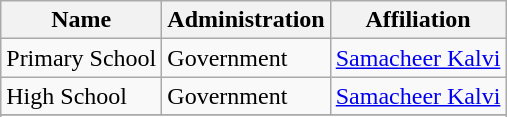<table class="sortable wikitable" border="1">
<tr>
<th>Name</th>
<th>Administration</th>
<th>Affiliation</th>
</tr>
<tr>
<td>Primary School</td>
<td>Government</td>
<td><a href='#'>Samacheer Kalvi</a></td>
</tr>
<tr>
<td>High School</td>
<td>Government</td>
<td><a href='#'>Samacheer Kalvi</a></td>
</tr>
<tr>
</tr>
<tr>
</tr>
</table>
